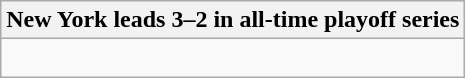<table class="wikitable collapsible collapsed">
<tr>
<th>New York leads 3–2 in all-time playoff series</th>
</tr>
<tr>
<td><br>



</td>
</tr>
</table>
